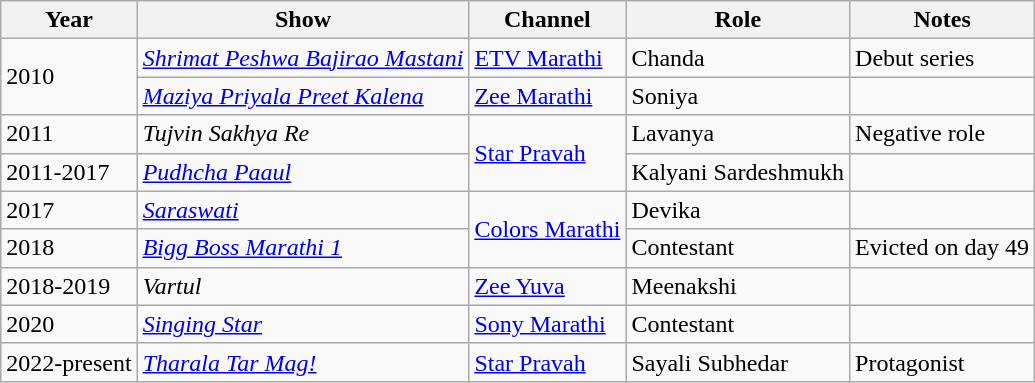<table class="wikitable sortable">
<tr>
<th>Year</th>
<th>Show</th>
<th>Channel</th>
<th>Role</th>
<th>Notes</th>
</tr>
<tr>
<td rowspan="2">2010</td>
<td><em><a href='#'>Shrimat Peshwa Bajirao Mastani</a></em></td>
<td><a href='#'>ETV Marathi</a></td>
<td>Chanda</td>
<td>Debut series</td>
</tr>
<tr>
<td><em><a href='#'>Maziya Priyala Preet Kalena</a></em></td>
<td><a href='#'>Zee Marathi</a></td>
<td>Soniya</td>
<td></td>
</tr>
<tr>
<td>2011</td>
<td><em>Tujvin Sakhya Re</em></td>
<td rowspan="2"><a href='#'>Star Pravah</a></td>
<td>Lavanya</td>
<td>Negative role</td>
</tr>
<tr>
<td>2011-2017</td>
<td><em><a href='#'>Pudhcha Paaul</a></em></td>
<td>Kalyani Sardeshmukh</td>
<td></td>
</tr>
<tr>
<td>2017</td>
<td><em><a href='#'>Saraswati</a></em></td>
<td rowspan="2"><a href='#'>Colors Marathi</a></td>
<td>Devika</td>
<td></td>
</tr>
<tr>
<td>2018</td>
<td><em><a href='#'>Bigg Boss Marathi 1</a></em></td>
<td>Contestant</td>
<td>Evicted on day 49</td>
</tr>
<tr>
<td>2018-2019</td>
<td><em>Vartul</em></td>
<td><a href='#'>Zee Yuva</a></td>
<td>Meenakshi</td>
<td></td>
</tr>
<tr>
<td>2020</td>
<td><em><a href='#'>Singing Star</a></em></td>
<td><a href='#'>Sony Marathi</a></td>
<td>Contestant</td>
<td></td>
</tr>
<tr>
<td>2022-present</td>
<td><em><a href='#'>Tharala Tar Mag!</a></em></td>
<td><a href='#'>Star Pravah</a></td>
<td>Sayali Subhedar</td>
<td>Protagonist </td>
</tr>
</table>
